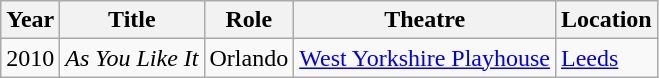<table class="wikitable sortable">
<tr>
<th>Year</th>
<th>Title</th>
<th>Role</th>
<th>Theatre</th>
<th>Location</th>
</tr>
<tr>
<td>2010</td>
<td><em>As You Like It</em></td>
<td>Orlando</td>
<td><a href='#'>West Yorkshire Playhouse</a></td>
<td><a href='#'>Leeds</a></td>
</tr>
</table>
